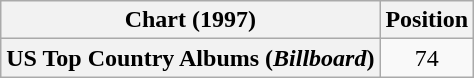<table class="wikitable plainrowheaders" style="text-align:center">
<tr>
<th scope="col">Chart (1997)</th>
<th scope="col">Position</th>
</tr>
<tr>
<th scope="row">US Top Country Albums (<em>Billboard</em>)</th>
<td>74</td>
</tr>
</table>
